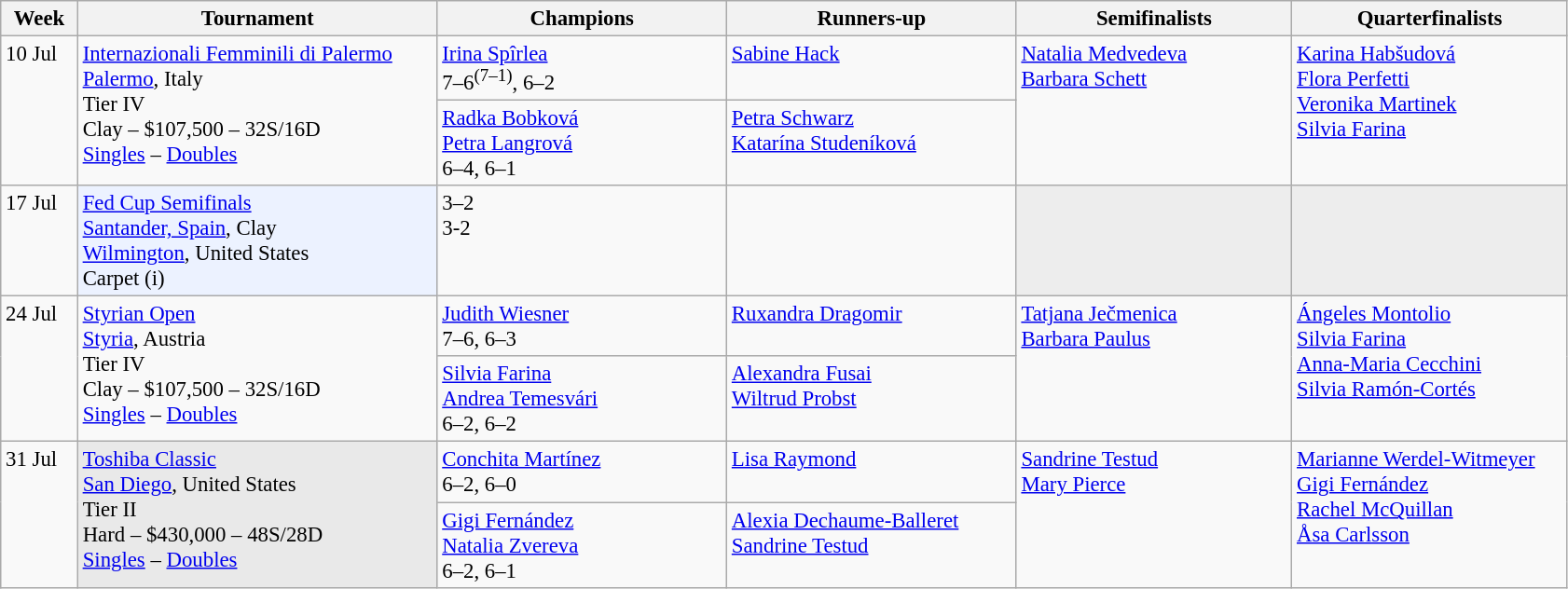<table class=wikitable style=font-size:95%>
<tr>
<th style="width:48px;">Week</th>
<th style="width:250px;">Tournament</th>
<th style="width:200px;">Champions</th>
<th style="width:200px;">Runners-up</th>
<th style="width:190px;">Semifinalists</th>
<th style="width:190px;">Quarterfinalists</th>
</tr>
<tr valign=top>
<td rowspan=2>10 Jul</td>
<td rowspan=2><a href='#'>Internazionali Femminili di Palermo</a><br> <a href='#'>Palermo</a>, Italy <br> Tier IV<br> Clay – $107,500 – 32S/16D <br><a href='#'>Singles</a> – <a href='#'>Doubles</a></td>
<td> <a href='#'>Irina Spîrlea</a><br>7–6<sup>(7–1)</sup>, 6–2</td>
<td> <a href='#'>Sabine Hack</a></td>
<td rowspan=2>  <a href='#'>Natalia Medvedeva</a><br> <a href='#'>Barbara Schett</a></td>
<td rowspan=2> <a href='#'>Karina Habšudová</a><br> <a href='#'>Flora Perfetti</a><br> <a href='#'>Veronika Martinek</a><br> <a href='#'>Silvia Farina</a></td>
</tr>
<tr valign=top>
<td> <a href='#'>Radka Bobková</a><br> <a href='#'>Petra Langrová</a><br>6–4, 6–1</td>
<td> <a href='#'>Petra Schwarz</a><br> <a href='#'>Katarína Studeníková</a></td>
</tr>
<tr valign=top>
<td rowspan=1>17 Jul</td>
<td bgcolor="#ECF2FF" rowspan=1><a href='#'>Fed Cup Semifinals</a><br><a href='#'>Santander, Spain</a>, Clay <br><a href='#'>Wilmington</a>, United States <br> Carpet (i)<br></td>
<td> 3–2<br> 3-2</td>
<td><br></td>
<td style="background:#ededed;"></td>
<td style="background:#ededed;"></td>
</tr>
<tr valign=top>
<td rowspan=2>24 Jul</td>
<td rowspan=2><a href='#'>Styrian Open</a><br> <a href='#'>Styria</a>, Austria <br> Tier IV <br> Clay – $107,500 – 32S/16D<br><a href='#'>Singles</a> – <a href='#'>Doubles</a></td>
<td> <a href='#'>Judith Wiesner</a><br>7–6, 6–3</td>
<td> <a href='#'>Ruxandra Dragomir</a></td>
<td rowspan=2>  <a href='#'>Tatjana Ječmenica</a><br> <a href='#'>Barbara Paulus</a></td>
<td rowspan=2> <a href='#'>Ángeles Montolio</a><br> <a href='#'>Silvia Farina</a><br> <a href='#'>Anna-Maria Cecchini</a><br> <a href='#'>Silvia Ramón-Cortés</a></td>
</tr>
<tr valign=top>
<td> <a href='#'>Silvia Farina</a><br> <a href='#'>Andrea Temesvári</a><br>6–2, 6–2</td>
<td> <a href='#'>Alexandra Fusai</a><br> <a href='#'>Wiltrud Probst</a></td>
</tr>
<tr valign=top>
<td rowspan=2>31 Jul</td>
<td rowspan=2 style=background:#e9e9e9;><a href='#'>Toshiba Classic</a><br> <a href='#'>San Diego</a>, United States <br> Tier II<br> Hard – $430,000 – 48S/28D <br><a href='#'>Singles</a> – <a href='#'>Doubles</a></td>
<td> <a href='#'>Conchita Martínez</a><br>6–2, 6–0</td>
<td> <a href='#'>Lisa Raymond</a></td>
<td rowspan=2>  <a href='#'>Sandrine Testud</a><br> <a href='#'>Mary Pierce</a></td>
<td rowspan=2> <a href='#'>Marianne Werdel-Witmeyer</a><br> <a href='#'>Gigi Fernández</a><br> <a href='#'>Rachel McQuillan</a><br> <a href='#'>Åsa Carlsson</a></td>
</tr>
<tr valign=top>
<td> <a href='#'>Gigi Fernández</a><br> <a href='#'>Natalia Zvereva</a><br>6–2, 6–1</td>
<td> <a href='#'>Alexia Dechaume-Balleret</a><br> <a href='#'>Sandrine Testud</a></td>
</tr>
</table>
